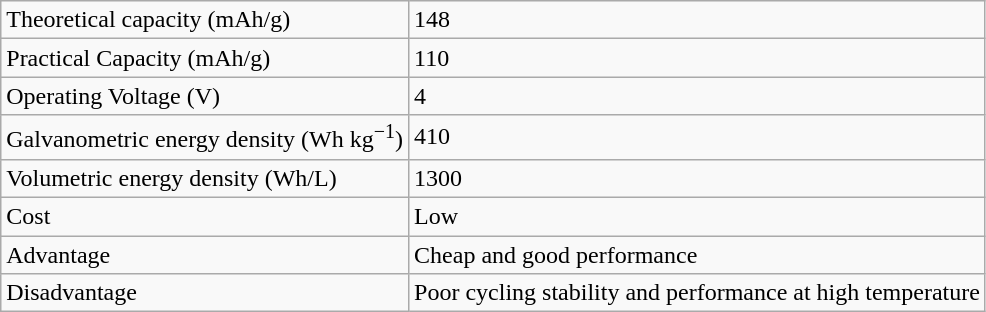<table class="wikitable">
<tr>
<td>Theoretical capacity (mAh/g)</td>
<td>148</td>
</tr>
<tr>
<td>Practical Capacity (mAh/g)</td>
<td>110</td>
</tr>
<tr>
<td>Operating Voltage (V)</td>
<td>4</td>
</tr>
<tr>
<td>Galvanometric energy density (Wh kg<sup>−1</sup>)</td>
<td>410</td>
</tr>
<tr>
<td>Volumetric energy density (Wh/L)</td>
<td>1300</td>
</tr>
<tr>
<td>Cost</td>
<td>Low</td>
</tr>
<tr>
<td>Advantage</td>
<td>Cheap and good performance</td>
</tr>
<tr>
<td>Disadvantage</td>
<td>Poor cycling stability and performance at high temperature</td>
</tr>
</table>
